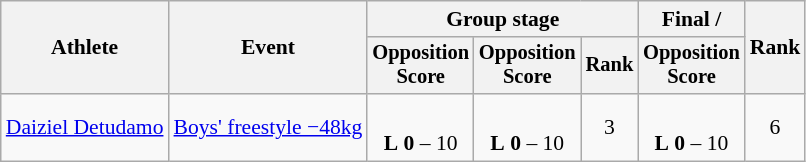<table class="wikitable" style="font-size:90%">
<tr>
<th rowspan=2>Athlete</th>
<th rowspan=2>Event</th>
<th colspan=3>Group stage</th>
<th>Final / </th>
<th rowspan=2>Rank</th>
</tr>
<tr style="font-size:95%">
<th>Opposition<br>Score</th>
<th>Opposition<br>Score</th>
<th>Rank</th>
<th>Opposition<br>Score</th>
</tr>
<tr align=center>
<td align=left><a href='#'>Daiziel Detudamo</a></td>
<td align=left><a href='#'>Boys' freestyle −48kg</a></td>
<td><br><strong>L</strong> <strong>0</strong> – 10 <sup></sup></td>
<td><br><strong>L</strong> <strong>0</strong> – 10 <sup></sup></td>
<td>3 </td>
<td><br><strong>L</strong> <strong>0</strong> – 10 <sup></sup></td>
<td>6</td>
</tr>
</table>
